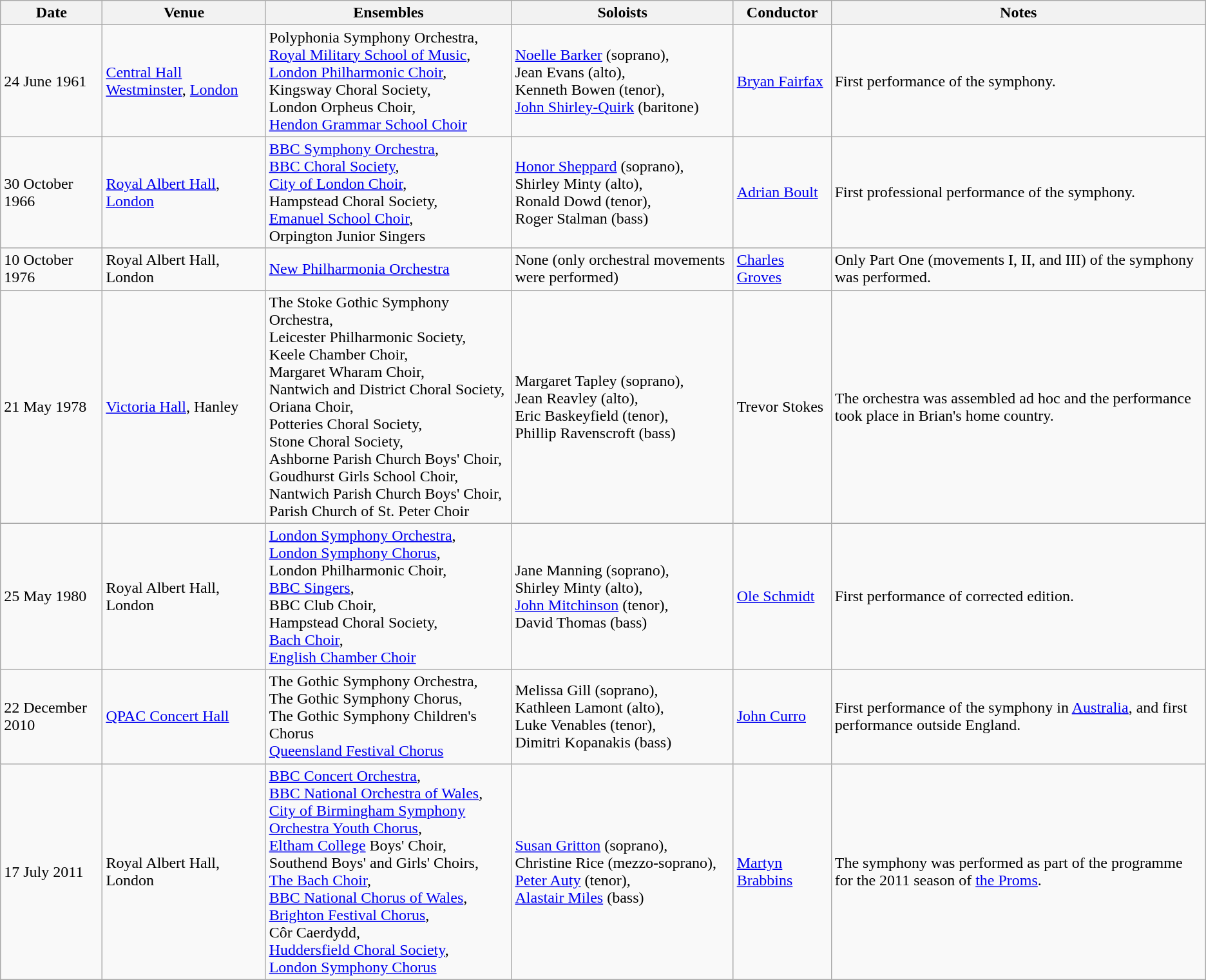<table class="wikitable">
<tr>
<th>Date</th>
<th>Venue</th>
<th>Ensembles</th>
<th>Soloists</th>
<th>Conductor</th>
<th>Notes</th>
</tr>
<tr>
<td>24 June 1961</td>
<td><a href='#'>Central Hall Westminster</a>, <a href='#'>London</a></td>
<td>Polyphonia Symphony Orchestra,<br><a href='#'>Royal Military School of Music</a>,<br><a href='#'>London Philharmonic Choir</a>,<br>Kingsway Choral Society,<br>London Orpheus Choir,<br><a href='#'>Hendon Grammar School Choir</a></td>
<td><a href='#'>Noelle Barker</a> (soprano),<br>Jean Evans (alto),<br>Kenneth Bowen (tenor),<br><a href='#'>John Shirley-Quirk</a> (baritone)</td>
<td><a href='#'>Bryan Fairfax</a></td>
<td>First performance of the symphony.</td>
</tr>
<tr>
<td>30 October 1966</td>
<td><a href='#'>Royal Albert Hall</a>, <a href='#'>London</a></td>
<td><a href='#'>BBC Symphony Orchestra</a>,<br><a href='#'>BBC Choral Society</a>,<br><a href='#'>City of London Choir</a>,<br>Hampstead Choral Society,<br><a href='#'>Emanuel School Choir</a>,<br>Orpington Junior Singers</td>
<td><a href='#'>Honor Sheppard</a> (soprano),<br>Shirley Minty (alto),<br>Ronald Dowd (tenor),<br>Roger Stalman (bass)</td>
<td><a href='#'>Adrian Boult</a></td>
<td>First professional performance of the symphony.</td>
</tr>
<tr>
<td>10 October 1976</td>
<td>Royal Albert Hall, London</td>
<td><a href='#'>New Philharmonia Orchestra</a></td>
<td>None (only orchestral movements were performed)</td>
<td><a href='#'>Charles Groves</a></td>
<td>Only Part One (movements I, II, and III) of the symphony was performed.</td>
</tr>
<tr>
<td>21 May 1978</td>
<td><a href='#'>Victoria Hall</a>, Hanley</td>
<td>The Stoke Gothic Symphony Orchestra,<br>Leicester Philharmonic Society,<br>Keele Chamber Choir,<br>Margaret Wharam Choir,<br>Nantwich and District Choral Society,<br>Oriana Choir,<br>Potteries Choral Society,<br>Stone Choral Society,<br>Ashborne Parish Church Boys' Choir,<br>Goudhurst Girls School Choir,<br>Nantwich Parish Church Boys' Choir,<br>Parish Church of St. Peter Choir</td>
<td>Margaret Tapley (soprano),<br>Jean Reavley (alto),<br>Eric Baskeyfield (tenor),<br>Phillip Ravenscroft (bass)</td>
<td>Trevor Stokes</td>
<td>The orchestra was assembled ad hoc and the performance took place in Brian's home country.</td>
</tr>
<tr>
<td>25 May 1980</td>
<td>Royal Albert Hall, London</td>
<td><a href='#'>London Symphony Orchestra</a>,<br><a href='#'>London Symphony Chorus</a>,<br>London Philharmonic Choir,<br><a href='#'>BBC Singers</a>,<br>BBC Club Choir,<br>Hampstead Choral Society,<br><a href='#'>Bach Choir</a>,<br><a href='#'>English Chamber Choir</a></td>
<td>Jane Manning (soprano),<br>Shirley Minty (alto),<br><a href='#'>John Mitchinson</a> (tenor),<br>David Thomas (bass)</td>
<td><a href='#'>Ole Schmidt</a></td>
<td>First performance of corrected edition.</td>
</tr>
<tr>
<td>22 December 2010</td>
<td><a href='#'>QPAC Concert Hall</a></td>
<td>The Gothic Symphony Orchestra,<br>The Gothic Symphony Chorus,<br>The Gothic Symphony Children's Chorus<br><a href='#'>Queensland Festival Chorus</a></td>
<td>Melissa Gill (soprano),<br>Kathleen Lamont (alto),<br>Luke Venables (tenor),<br>Dimitri Kopanakis (bass)</td>
<td><a href='#'>John Curro</a></td>
<td>First performance of the symphony in <a href='#'>Australia</a>, and first performance outside England.</td>
</tr>
<tr>
<td>17 July 2011</td>
<td>Royal Albert Hall, London</td>
<td><a href='#'>BBC Concert Orchestra</a>,<br><a href='#'>BBC National Orchestra of Wales</a>,<br><a href='#'>City of Birmingham Symphony Orchestra Youth Chorus</a>,<br><a href='#'>Eltham College</a> Boys' Choir,<br>Southend Boys' and Girls' Choirs, <br><a href='#'>The Bach Choir</a>,<br><a href='#'>BBC National Chorus of Wales</a>,<br><a href='#'>Brighton Festival Chorus</a>,<br>Côr Caerdydd,<br><a href='#'>Huddersfield Choral Society</a>,<br><a href='#'>London Symphony Chorus</a></td>
<td><a href='#'>Susan Gritton</a> (soprano),<br>Christine Rice (mezzo-soprano),<br><a href='#'>Peter Auty</a> (tenor),<br> <a href='#'>Alastair Miles</a> (bass)</td>
<td><a href='#'>Martyn Brabbins</a></td>
<td>The symphony was performed as part of the programme for the 2011 season of <a href='#'>the Proms</a>.</td>
</tr>
</table>
